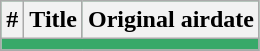<table class="wikitable plainrowheaders">
<tr bgcolor="#38A969">
<th>#</th>
<th>Title</th>
<th>Original airdate</th>
</tr>
<tr>
<td colspan="7" bgcolor="#38A969"></td>
</tr>
<tr>
</tr>
</table>
